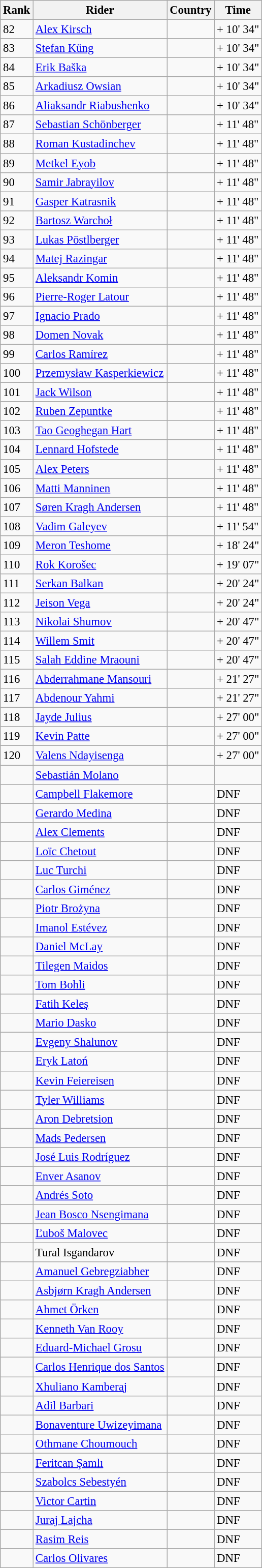<table class="wikitable" style="font-size:95%; text-align:left;">
<tr>
<th>Rank</th>
<th>Rider</th>
<th>Country</th>
<th>Time</th>
</tr>
<tr>
<td>82</td>
<td><a href='#'>Alex Kirsch</a></td>
<td></td>
<td>+ 10' 34"</td>
</tr>
<tr>
<td>83</td>
<td><a href='#'>Stefan Küng</a></td>
<td></td>
<td>+ 10' 34"</td>
</tr>
<tr>
<td>84</td>
<td><a href='#'>Erik Baška</a></td>
<td></td>
<td>+ 10' 34"</td>
</tr>
<tr>
<td>85</td>
<td><a href='#'>Arkadiusz Owsian</a></td>
<td></td>
<td>+ 10' 34"</td>
</tr>
<tr>
<td>86</td>
<td><a href='#'>Aliaksandr Riabushenko</a></td>
<td></td>
<td>+ 10' 34"</td>
</tr>
<tr>
<td>87</td>
<td><a href='#'>Sebastian Schönberger</a></td>
<td></td>
<td>+ 11' 48"</td>
</tr>
<tr>
<td>88</td>
<td><a href='#'>Roman Kustadinchev</a></td>
<td></td>
<td>+ 11' 48"</td>
</tr>
<tr>
<td>89</td>
<td><a href='#'>Metkel Eyob</a></td>
<td></td>
<td>+ 11' 48"</td>
</tr>
<tr>
<td>90</td>
<td><a href='#'>Samir Jabrayilov</a></td>
<td></td>
<td>+ 11' 48"</td>
</tr>
<tr>
<td>91</td>
<td><a href='#'>Gasper Katrasnik</a></td>
<td></td>
<td>+ 11' 48"</td>
</tr>
<tr>
<td>92</td>
<td><a href='#'>Bartosz Warchoł</a></td>
<td></td>
<td>+ 11' 48"</td>
</tr>
<tr>
<td>93</td>
<td><a href='#'>Lukas Pöstlberger</a></td>
<td></td>
<td>+ 11' 48"</td>
</tr>
<tr>
<td>94</td>
<td><a href='#'>Matej Razingar</a></td>
<td></td>
<td>+ 11' 48"</td>
</tr>
<tr>
<td>95</td>
<td><a href='#'>Aleksandr Komin</a></td>
<td></td>
<td>+ 11' 48"</td>
</tr>
<tr>
<td>96</td>
<td><a href='#'>Pierre-Roger Latour</a></td>
<td></td>
<td>+ 11' 48"</td>
</tr>
<tr>
<td>97</td>
<td><a href='#'>Ignacio Prado</a></td>
<td></td>
<td>+ 11' 48"</td>
</tr>
<tr>
<td>98</td>
<td><a href='#'>Domen Novak</a></td>
<td></td>
<td>+ 11' 48"</td>
</tr>
<tr>
<td>99</td>
<td><a href='#'>Carlos Ramírez</a></td>
<td></td>
<td>+ 11' 48"</td>
</tr>
<tr>
<td>100</td>
<td><a href='#'>Przemysław Kasperkiewicz</a></td>
<td></td>
<td>+ 11' 48"</td>
</tr>
<tr>
<td>101</td>
<td><a href='#'>Jack Wilson</a></td>
<td></td>
<td>+ 11' 48"</td>
</tr>
<tr>
<td>102</td>
<td><a href='#'>Ruben Zepuntke</a></td>
<td></td>
<td>+ 11' 48"</td>
</tr>
<tr>
<td>103</td>
<td><a href='#'>Tao Geoghegan Hart</a></td>
<td></td>
<td>+ 11' 48"</td>
</tr>
<tr>
<td>104</td>
<td><a href='#'>Lennard Hofstede</a></td>
<td></td>
<td>+ 11' 48"</td>
</tr>
<tr>
<td>105</td>
<td><a href='#'>Alex Peters</a></td>
<td></td>
<td>+ 11' 48"</td>
</tr>
<tr>
<td>106</td>
<td><a href='#'>Matti Manninen</a></td>
<td></td>
<td>+ 11' 48"</td>
</tr>
<tr>
<td>107</td>
<td><a href='#'>Søren Kragh Andersen</a></td>
<td></td>
<td>+ 11' 48"</td>
</tr>
<tr>
<td>108</td>
<td><a href='#'>Vadim Galeyev</a></td>
<td></td>
<td>+ 11' 54"</td>
</tr>
<tr>
<td>109</td>
<td><a href='#'>Meron Teshome</a></td>
<td></td>
<td>+ 18' 24"</td>
</tr>
<tr>
<td>110</td>
<td><a href='#'>Rok Korošec</a></td>
<td></td>
<td>+ 19' 07"</td>
</tr>
<tr>
<td>111</td>
<td><a href='#'>Serkan Balkan</a></td>
<td></td>
<td>+ 20' 24"</td>
</tr>
<tr>
<td>112</td>
<td><a href='#'>Jeison Vega</a></td>
<td></td>
<td>+ 20' 24"</td>
</tr>
<tr>
<td>113</td>
<td><a href='#'>Nikolai Shumov</a></td>
<td></td>
<td>+ 20' 47"</td>
</tr>
<tr>
<td>114</td>
<td><a href='#'>Willem Smit</a></td>
<td></td>
<td>+ 20' 47"</td>
</tr>
<tr>
<td>115</td>
<td><a href='#'>Salah Eddine Mraouni</a></td>
<td></td>
<td>+ 20' 47"</td>
</tr>
<tr>
<td>116</td>
<td><a href='#'>Abderrahmane Mansouri</a></td>
<td></td>
<td>+ 21' 27"</td>
</tr>
<tr>
<td>117</td>
<td><a href='#'>Abdenour Yahmi</a></td>
<td></td>
<td>+ 21' 27"</td>
</tr>
<tr>
<td>118</td>
<td><a href='#'>Jayde Julius</a></td>
<td></td>
<td>+ 27' 00"</td>
</tr>
<tr>
<td>119</td>
<td><a href='#'>Kevin Patte</a></td>
<td></td>
<td>+ 27' 00"</td>
</tr>
<tr>
<td>120</td>
<td><a href='#'>Valens Ndayisenga</a></td>
<td></td>
<td>+ 27' 00"</td>
</tr>
<tr>
<td></td>
<td><a href='#'>Sebastián Molano</a></td>
<td></td>
<td></td>
</tr>
<tr>
<td></td>
<td><a href='#'>Campbell Flakemore</a></td>
<td></td>
<td>DNF</td>
</tr>
<tr>
<td></td>
<td><a href='#'>Gerardo Medina</a></td>
<td></td>
<td>DNF</td>
</tr>
<tr>
<td></td>
<td><a href='#'>Alex Clements</a></td>
<td></td>
<td>DNF</td>
</tr>
<tr>
<td></td>
<td><a href='#'>Loïc Chetout</a></td>
<td></td>
<td>DNF</td>
</tr>
<tr>
<td></td>
<td><a href='#'>Luc Turchi</a></td>
<td></td>
<td>DNF</td>
</tr>
<tr>
<td></td>
<td><a href='#'>Carlos Giménez</a></td>
<td></td>
<td>DNF</td>
</tr>
<tr>
<td></td>
<td><a href='#'>Piotr Brożyna</a></td>
<td></td>
<td>DNF</td>
</tr>
<tr>
<td></td>
<td><a href='#'>Imanol Estévez</a></td>
<td></td>
<td>DNF</td>
</tr>
<tr>
<td></td>
<td><a href='#'>Daniel McLay</a></td>
<td></td>
<td>DNF</td>
</tr>
<tr>
<td></td>
<td><a href='#'>Tilegen Maidos</a></td>
<td></td>
<td>DNF</td>
</tr>
<tr>
<td></td>
<td><a href='#'>Tom Bohli</a></td>
<td></td>
<td>DNF</td>
</tr>
<tr>
<td></td>
<td><a href='#'>Fatih Keleş</a></td>
<td></td>
<td>DNF</td>
</tr>
<tr>
<td></td>
<td><a href='#'>Mario Dasko</a></td>
<td></td>
<td>DNF</td>
</tr>
<tr>
<td></td>
<td><a href='#'>Evgeny Shalunov</a></td>
<td></td>
<td>DNF</td>
</tr>
<tr>
<td></td>
<td><a href='#'>Eryk Latoń</a></td>
<td></td>
<td>DNF</td>
</tr>
<tr>
<td></td>
<td><a href='#'>Kevin Feiereisen</a></td>
<td></td>
<td>DNF</td>
</tr>
<tr>
<td></td>
<td><a href='#'>Tyler Williams</a></td>
<td></td>
<td>DNF</td>
</tr>
<tr>
<td></td>
<td><a href='#'>Aron Debretsion</a></td>
<td></td>
<td>DNF</td>
</tr>
<tr>
<td></td>
<td><a href='#'>Mads Pedersen</a></td>
<td></td>
<td>DNF</td>
</tr>
<tr>
<td></td>
<td><a href='#'>José Luis Rodríguez</a></td>
<td></td>
<td>DNF</td>
</tr>
<tr>
<td></td>
<td><a href='#'>Enver Asanov</a></td>
<td></td>
<td>DNF</td>
</tr>
<tr>
<td></td>
<td><a href='#'>Andrés Soto</a></td>
<td></td>
<td>DNF</td>
</tr>
<tr>
<td></td>
<td><a href='#'>Jean Bosco Nsengimana</a></td>
<td></td>
<td>DNF</td>
</tr>
<tr>
<td></td>
<td><a href='#'>Ľuboš Malovec</a></td>
<td></td>
<td>DNF</td>
</tr>
<tr>
<td></td>
<td>Tural Isgandarov</td>
<td></td>
<td>DNF</td>
</tr>
<tr>
<td></td>
<td><a href='#'>Amanuel Gebregziabher</a></td>
<td></td>
<td>DNF</td>
</tr>
<tr>
<td></td>
<td><a href='#'>Asbjørn Kragh Andersen</a></td>
<td></td>
<td>DNF</td>
</tr>
<tr>
<td></td>
<td><a href='#'>Ahmet Örken</a></td>
<td></td>
<td>DNF</td>
</tr>
<tr>
<td></td>
<td><a href='#'>Kenneth Van Rooy</a></td>
<td></td>
<td>DNF</td>
</tr>
<tr>
<td></td>
<td><a href='#'>Eduard-Michael Grosu</a></td>
<td></td>
<td>DNF</td>
</tr>
<tr>
<td></td>
<td><a href='#'>Carlos Henrique dos Santos</a></td>
<td></td>
<td>DNF</td>
</tr>
<tr>
<td></td>
<td><a href='#'>Xhuliano Kamberaj</a></td>
<td></td>
<td>DNF</td>
</tr>
<tr>
<td></td>
<td><a href='#'>Adil Barbari</a></td>
<td></td>
<td>DNF</td>
</tr>
<tr>
<td></td>
<td><a href='#'>Bonaventure Uwizeyimana</a></td>
<td></td>
<td>DNF</td>
</tr>
<tr>
<td></td>
<td><a href='#'>Othmane Choumouch</a></td>
<td></td>
<td>DNF</td>
</tr>
<tr>
<td></td>
<td><a href='#'>Feritcan Şamlı</a></td>
<td></td>
<td>DNF</td>
</tr>
<tr>
<td></td>
<td><a href='#'>Szabolcs Sebestyén</a></td>
<td></td>
<td>DNF</td>
</tr>
<tr>
<td></td>
<td><a href='#'>Victor Cartin</a></td>
<td></td>
<td>DNF</td>
</tr>
<tr>
<td></td>
<td><a href='#'>Juraj Lajcha</a></td>
<td></td>
<td>DNF</td>
</tr>
<tr>
<td></td>
<td><a href='#'>Rasim Reis</a></td>
<td></td>
<td>DNF</td>
</tr>
<tr>
<td></td>
<td><a href='#'>Carlos Olivares</a></td>
<td></td>
<td>DNF</td>
</tr>
</table>
